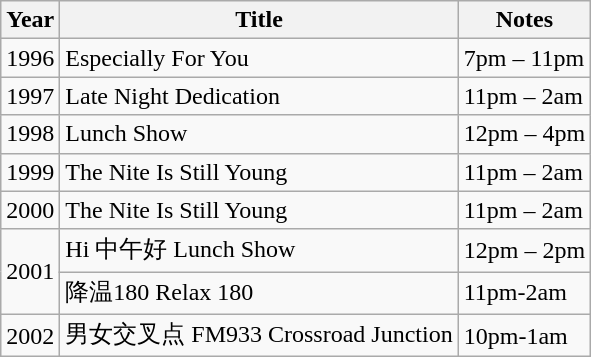<table class="wikitable sortable">
<tr>
<th>Year</th>
<th>Title</th>
<th>Notes</th>
</tr>
<tr>
<td>1996</td>
<td>Especially For You</td>
<td>7pm – 11pm</td>
</tr>
<tr>
<td>1997</td>
<td>Late Night Dedication</td>
<td>11pm – 2am</td>
</tr>
<tr>
<td>1998</td>
<td>Lunch Show</td>
<td>12pm – 4pm</td>
</tr>
<tr>
<td>1999</td>
<td>The Nite Is Still Young</td>
<td>11pm – 2am</td>
</tr>
<tr>
<td>2000</td>
<td>The Nite Is Still Young</td>
<td>11pm – 2am</td>
</tr>
<tr>
<td rowspan="2">2001</td>
<td>Hi 中午好 Lunch Show</td>
<td>12pm – 2pm</td>
</tr>
<tr>
<td>降温180 Relax 180</td>
<td>11pm-2am</td>
</tr>
<tr>
<td>2002</td>
<td>男女交叉点 FM933 Crossroad Junction</td>
<td>10pm-1am</td>
</tr>
</table>
